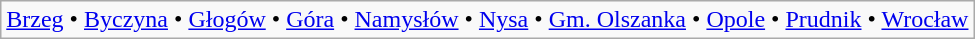<table class="wikitable">
<tr>
<td><a href='#'>Brzeg</a> • <a href='#'>Byczyna</a> • <a href='#'>Głogów</a> • <a href='#'>Góra</a> • <a href='#'>Namysłów</a> • <a href='#'>Nysa</a> • <a href='#'>Gm. Olszanka</a> • <a href='#'>Opole</a> • <a href='#'>Prudnik</a> • <a href='#'>Wrocław</a></td>
</tr>
</table>
